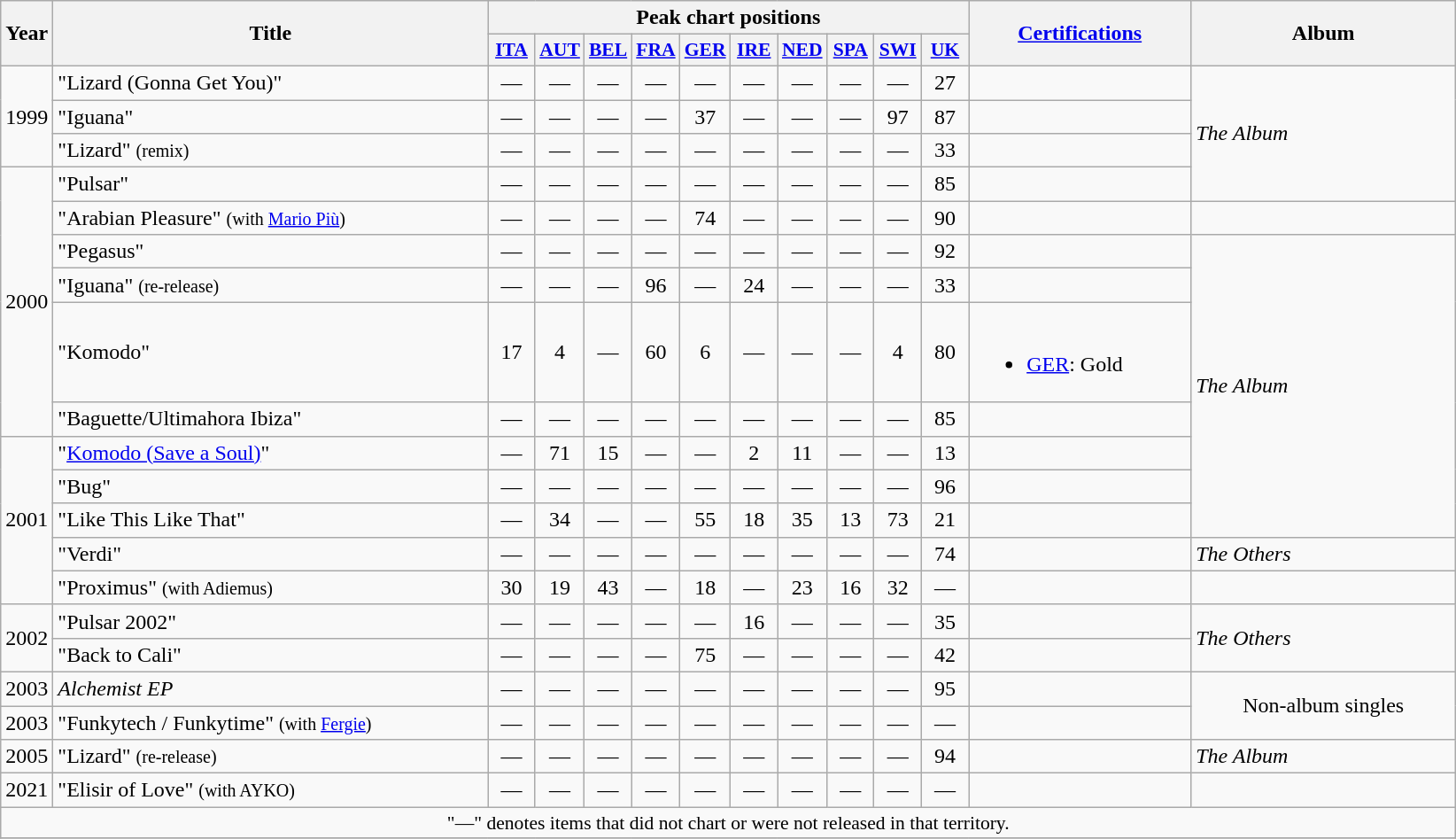<table class="wikitable">
<tr>
<th rowspan="2" style="width:2em;">Year</th>
<th rowspan="2" style="width:20em;">Title</th>
<th colspan="10">Peak chart positions</th>
<th rowspan="2" style="width:10em;"><a href='#'>Certifications</a></th>
<th rowspan="2" style="width:12em;">Album</th>
</tr>
<tr>
<th style="width:2em;font-size:90%;"><a href='#'>ITA</a><br></th>
<th style="width:2em;font-size:90%;"><a href='#'>AUT</a><br></th>
<th style="width:2em;font-size:90%;"><a href='#'>BEL</a><br></th>
<th style="width:2em;font-size:90%;"><a href='#'>FRA</a><br></th>
<th style="width:2em;font-size:90%;"><a href='#'>GER</a><br></th>
<th style="width:2em;font-size:90%;"><a href='#'>IRE</a><br></th>
<th style="width:2em;font-size:90%;"><a href='#'>NED</a><br></th>
<th style="width:2em;font-size:90%;"><a href='#'>SPA</a><br></th>
<th style="width:2em;font-size:90%;"><a href='#'>SWI</a><br></th>
<th style="width:2em;font-size:90%;"><a href='#'>UK</a><br></th>
</tr>
<tr>
<td rowspan="3">1999</td>
<td>"Lizard (Gonna Get You)"</td>
<td align="center">—</td>
<td align="center">—</td>
<td align="center">—</td>
<td align="center">—</td>
<td align="center">—</td>
<td align="center">—</td>
<td align="center">—</td>
<td align="center">—</td>
<td align="center">—</td>
<td align="center">27</td>
<td></td>
<td align="left" rowspan="4"><em>The Album</em></td>
</tr>
<tr>
<td>"Iguana"</td>
<td align="center">—</td>
<td align="center">—</td>
<td align="center">—</td>
<td align="center">—</td>
<td align="center">37</td>
<td align="center">—</td>
<td align="center">—</td>
<td align="center">—</td>
<td align="center">97</td>
<td align="center">87</td>
<td></td>
</tr>
<tr>
<td>"Lizard" <small>(remix)</small></td>
<td align="center">—</td>
<td align="center">—</td>
<td align="center">—</td>
<td align="center">—</td>
<td align="center">—</td>
<td align="center">—</td>
<td align="center">—</td>
<td align="center">—</td>
<td align="center">—</td>
<td align="center">33</td>
<td></td>
</tr>
<tr>
<td rowspan="6">2000</td>
<td>"Pulsar"</td>
<td align="center">—</td>
<td align="center">—</td>
<td align="center">—</td>
<td align="center">—</td>
<td align="center">—</td>
<td align="center">—</td>
<td align="center">—</td>
<td align="center">—</td>
<td align="center">—</td>
<td align="center">85</td>
<td></td>
</tr>
<tr>
<td>"Arabian Pleasure" <small>(with <a href='#'>Mario Più</a>)</small></td>
<td align="center">—</td>
<td align="center">—</td>
<td align="center">—</td>
<td align="center">—</td>
<td align="center">74</td>
<td align="center">—</td>
<td align="center">—</td>
<td align="center">—</td>
<td align="center">—</td>
<td align="center">90</td>
<td></td>
<td></td>
</tr>
<tr>
<td>"Pegasus"</td>
<td align="center">—</td>
<td align="center">—</td>
<td align="center">—</td>
<td align="center">—</td>
<td align="center">—</td>
<td align="center">—</td>
<td align="center">—</td>
<td align="center">—</td>
<td align="center">—</td>
<td align="center">92</td>
<td></td>
<td align="left" rowspan="7"><em>The Album</em></td>
</tr>
<tr>
<td>"Iguana" <small>(re-release)</small></td>
<td align="center">—</td>
<td align="center">—</td>
<td align="center">—</td>
<td align="center">96</td>
<td align="center">—</td>
<td align="center">24</td>
<td align="center">—</td>
<td align="center">—</td>
<td align="center">—</td>
<td align="center">33</td>
<td></td>
</tr>
<tr>
<td>"Komodo"</td>
<td align="center">17</td>
<td align="center">4</td>
<td align="center">—</td>
<td align="center">60</td>
<td align="center">6</td>
<td align="center">—</td>
<td align="center">—</td>
<td align="center">—</td>
<td align="center">4</td>
<td align="center">80</td>
<td><br><ul><li><a href='#'>GER</a>: Gold</li></ul></td>
</tr>
<tr>
<td>"Baguette/Ultimahora Ibiza"</td>
<td align="center">—</td>
<td align="center">—</td>
<td align="center">—</td>
<td align="center">—</td>
<td align="center">—</td>
<td align="center">—</td>
<td align="center">—</td>
<td align="center">—</td>
<td align="center">—</td>
<td align="center">85</td>
<td></td>
</tr>
<tr>
<td rowspan="5">2001</td>
<td>"<a href='#'>Komodo (Save a Soul)</a>"</td>
<td align="center">—</td>
<td align="center">71</td>
<td align="center">15</td>
<td align="center">—</td>
<td align="center">—</td>
<td align="center">2</td>
<td align="center">11</td>
<td align="center">—</td>
<td align="center">—</td>
<td align="center">13</td>
<td></td>
</tr>
<tr>
<td>"Bug"</td>
<td align="center">—</td>
<td align="center">—</td>
<td align="center">—</td>
<td align="center">—</td>
<td align="center">—</td>
<td align="center">—</td>
<td align="center">—</td>
<td align="center">—</td>
<td align="center">—</td>
<td align="center">96</td>
<td></td>
</tr>
<tr>
<td>"Like This Like That"</td>
<td align="center">—</td>
<td align="center">34</td>
<td align="center">—</td>
<td align="center">—</td>
<td align="center">55</td>
<td align="center">18</td>
<td align="center">35</td>
<td align="center">13</td>
<td align="center">73</td>
<td align="center">21</td>
<td></td>
</tr>
<tr>
<td>"Verdi"</td>
<td align="center">—</td>
<td align="center">—</td>
<td align="center">—</td>
<td align="center">—</td>
<td align="center">—</td>
<td align="center">—</td>
<td align="center">—</td>
<td align="center">—</td>
<td align="center">—</td>
<td align="center">74</td>
<td></td>
<td align="left"><em>The Others</em></td>
</tr>
<tr>
<td>"Proximus" <small>(with Adiemus)</small></td>
<td align="center">30</td>
<td align="center">19</td>
<td align="center">43</td>
<td align="center">—</td>
<td align="center">18</td>
<td align="center">—</td>
<td align="center">23</td>
<td align="center">16</td>
<td align="center">32</td>
<td align="center">—</td>
<td></td>
<td></td>
</tr>
<tr>
<td rowspan="2">2002</td>
<td>"Pulsar 2002"</td>
<td align="center">—</td>
<td align="center">—</td>
<td align="center">—</td>
<td align="center">—</td>
<td align="center">—</td>
<td align="center">16</td>
<td align="center">—</td>
<td align="center">—</td>
<td align="center">—</td>
<td align="center">35</td>
<td></td>
<td align="left" rowspan="2"><em>The Others</em></td>
</tr>
<tr>
<td>"Back to Cali"</td>
<td align="center">—</td>
<td align="center">—</td>
<td align="center">—</td>
<td align="center">—</td>
<td align="center">75</td>
<td align="center">—</td>
<td align="center">—</td>
<td align="center">—</td>
<td align="center">—</td>
<td align="center">42</td>
<td></td>
</tr>
<tr>
<td>2003</td>
<td><em>Alchemist EP</em></td>
<td align="center">—</td>
<td align="center">—</td>
<td align="center">—</td>
<td align="center">—</td>
<td align="center">—</td>
<td align="center">—</td>
<td align="center">—</td>
<td align="center">—</td>
<td align="center">—</td>
<td align="center">95</td>
<td></td>
<td align="center" rowspan="2">Non-album singles</td>
</tr>
<tr>
<td>2003</td>
<td>"Funkytech / Funkytime" <small>(with <a href='#'>Fergie</a>)</small></td>
<td align="center">—</td>
<td align="center">—</td>
<td align="center">—</td>
<td align="center">—</td>
<td align="center">—</td>
<td align="center">—</td>
<td align="center">—</td>
<td align="center">—</td>
<td align="center">—</td>
<td align="center">—</td>
<td></td>
</tr>
<tr>
<td>2005</td>
<td>"Lizard" <small>(re-release)</small></td>
<td align="center">—</td>
<td align="center">—</td>
<td align="center">—</td>
<td align="center">—</td>
<td align="center">—</td>
<td align="center">—</td>
<td align="center">—</td>
<td align="center">—</td>
<td align="center">—</td>
<td align="center">94</td>
<td></td>
<td align="left"><em>The Album</em></td>
</tr>
<tr>
<td>2021</td>
<td>"Elisir of Love" <small>(with AYKO)</small></td>
<td align="center">—</td>
<td align="center">—</td>
<td align="center">—</td>
<td align="center">—</td>
<td align="center">—</td>
<td align="center">—</td>
<td align="center">—</td>
<td align="center">—</td>
<td align="center">—</td>
<td align="center">—</td>
<td></td>
<td></td>
</tr>
<tr>
<td align="center" colspan="15" style="font-size:90%">"—" denotes items that did not chart or were not released in that territory.</td>
</tr>
<tr>
</tr>
</table>
